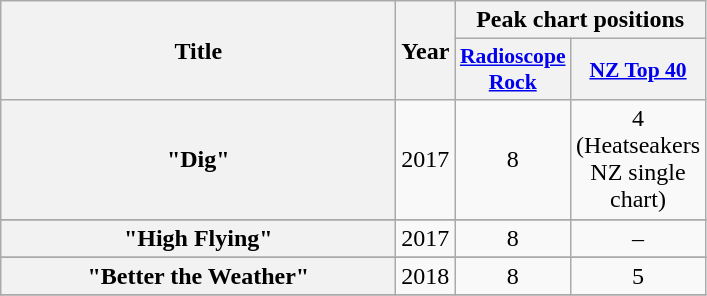<table class="wikitable plainrowheaders" style="text-align:center;" border="1">
<tr>
<th scope="col" rowspan="2" style="width:16em;">Title</th>
<th scope="col" rowspan="2">Year</th>
<th scope="col" colspan="2">Peak chart positions</th>
</tr>
<tr>
<th scope="col" style="width:4em;font-size:90%;"><a href='#'>Radioscope Rock</a><br></th>
<th scope="col" style="width:4em;font-size:90%;"><a href='#'>NZ Top 40</a><br></th>
</tr>
<tr>
<th scope="row">"Dig"</th>
<td>2017</td>
<td>8</td>
<td>4 (Heatseakers NZ single chart)</td>
</tr>
<tr>
</tr>
<tr>
<th scope="row">"High Flying"</th>
<td>2017</td>
<td>8</td>
<td>–</td>
</tr>
<tr>
</tr>
<tr>
<th scope="row">"Better the Weather"</th>
<td>2018</td>
<td>8</td>
<td>5</td>
</tr>
<tr>
</tr>
</table>
